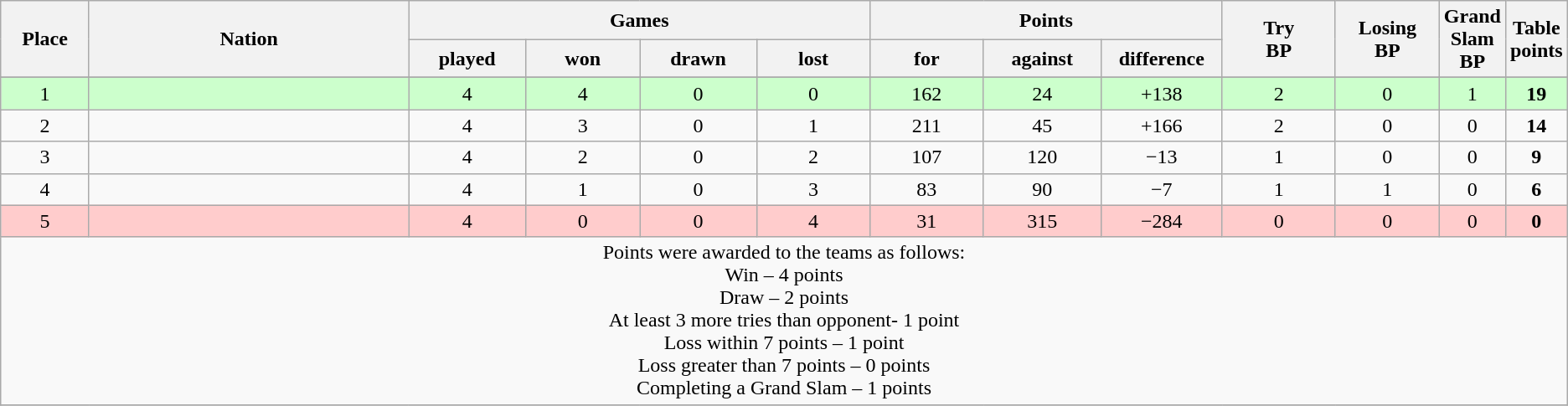<table class="wikitable">
<tr>
<th rowspan=2 width="6%">Place</th>
<th rowspan=2 width="23%">Nation</th>
<th colspan=4 width="40%">Games</th>
<th colspan=3 width="24%">Points</th>
<th rowspan=2 width="8%">Try<br>BP</th>
<th rowspan=2 width="8%">Losing<br>BP</th>
<th rowspan=2 width="8%">Grand Slam<br>BP</th>
<th rowspan=2 width="10%">Table<br>points</th>
</tr>
<tr>
<th width="8%">played</th>
<th width="8%">won</th>
<th width="8%">drawn</th>
<th width="8%">lost</th>
<th width="8%">for</th>
<th width="8%">against</th>
<th width="8%">difference</th>
</tr>
<tr>
</tr>
<tr align="center" bgcolor="#ccffcc">
<td>1</td>
<td align="left"></td>
<td>4</td>
<td>4</td>
<td>0</td>
<td>0</td>
<td>162</td>
<td>24</td>
<td>+138</td>
<td>2</td>
<td>0</td>
<td>1</td>
<td><strong>19</strong></td>
</tr>
<tr align="center">
<td>2</td>
<td align="left"></td>
<td>4</td>
<td>3</td>
<td>0</td>
<td>1</td>
<td>211</td>
<td>45</td>
<td>+166</td>
<td>2</td>
<td>0</td>
<td>0</td>
<td><strong>14</strong></td>
</tr>
<tr align="center">
<td>3</td>
<td align="left"></td>
<td>4</td>
<td>2</td>
<td>0</td>
<td>2</td>
<td>107</td>
<td>120</td>
<td>−13</td>
<td>1</td>
<td>0</td>
<td>0</td>
<td><strong>9</strong></td>
</tr>
<tr align="center">
<td>4</td>
<td align="left"></td>
<td>4</td>
<td>1</td>
<td>0</td>
<td>3</td>
<td>83</td>
<td>90</td>
<td>−7</td>
<td>1</td>
<td>1</td>
<td>0</td>
<td><strong>6</strong></td>
</tr>
<tr align="center" bgcolor="#ffcccc">
<td>5</td>
<td align=left></td>
<td>4</td>
<td>0</td>
<td>0</td>
<td>4</td>
<td>31</td>
<td>315</td>
<td>−284</td>
<td>0</td>
<td>0</td>
<td>0</td>
<td><strong>0</strong></td>
</tr>
<tr>
<td style="text-align:center;" colspan="100">Points were awarded to the teams as follows:<br>Win – 4 points<br>Draw – 2 points<br> At least 3 more tries than opponent- 1 point<br> Loss within 7 points – 1 point<br>Loss greater than 7 points – 0 points<br>Completing a Grand Slam – 1 points</td>
</tr>
<tr>
</tr>
</table>
